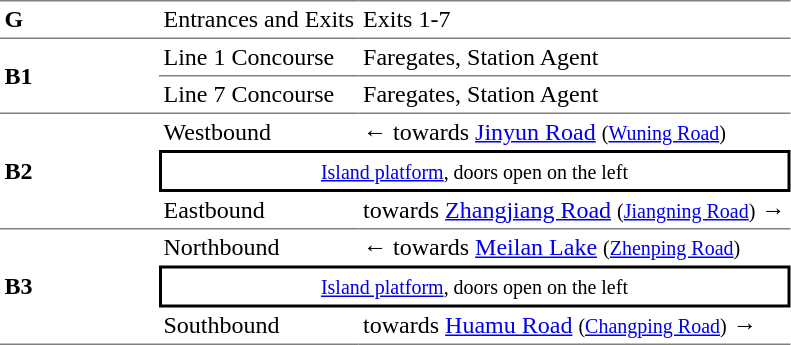<table cellspacing=0 cellpadding=3>
<tr>
<td style="border-top:solid 1px gray;border-bottom:solid 1px gray;" width=100><strong>G</strong></td>
<td style="border-top:solid 1px gray;border-bottom:solid 1px gray;">Entrances and Exits</td>
<td style="border-top:solid 1px gray;border-bottom:solid 1px gray;">Exits 1-7</td>
</tr>
<tr>
<td style="border-bottom:solid 1px gray;" rowspan=2><strong>B1</strong></td>
<td style="border-bottom:solid 1px gray;">Line 1 Concourse</td>
<td style="border-bottom:solid 1px gray;">Faregates, Station Agent</td>
</tr>
<tr>
<td style="border-bottom:solid 1px gray;">Line 7 Concourse</td>
<td style="border-bottom:solid 1px gray;">Faregates, Station Agent</td>
</tr>
<tr>
<td style="border-bottom:solid 1px gray;" rowspan=3><strong>B2</strong></td>
<td>Westbound</td>
<td>←  towards <a href='#'>Jinyun Road</a> <small>(<a href='#'>Wuning Road</a>)</small></td>
</tr>
<tr>
<td style="border-right:solid 2px black;border-left:solid 2px black;border-top:solid 2px black;border-bottom:solid 2px black;text-align:center;" colspan=2><small><a href='#'>Island platform</a>, doors open on the left</small></td>
</tr>
<tr>
<td style="border-bottom:solid 1px gray;">Eastbound</td>
<td style="border-bottom:solid 1px gray;">  towards <a href='#'>Zhangjiang Road</a> <small>(<a href='#'>Jiangning Road</a>)</small> →</td>
</tr>
<tr>
<td style="border-bottom:solid 1px gray;" rowspan=3><strong>B3</strong></td>
<td>Northbound</td>
<td>←  towards <a href='#'>Meilan Lake</a> <small>(<a href='#'>Zhenping Road</a>)</small></td>
</tr>
<tr>
<td style="border-right:solid 2px black;border-left:solid 2px black;border-top:solid 2px black;border-bottom:solid 2px black;text-align:center;" colspan=2><small><a href='#'>Island platform</a>, doors open on the left</small></td>
</tr>
<tr>
<td style="border-bottom:solid 1px gray;">Southbound</td>
<td style="border-bottom:solid 1px gray;">  towards <a href='#'>Huamu Road</a> <small>(<a href='#'>Changping Road</a>)</small> →</td>
</tr>
</table>
